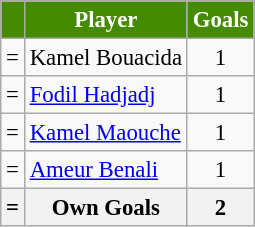<table border="0" class="wikitable" style="text-align:center;font-size:95%">
<tr>
<th scope=col style="color:#FFFFFF; background:#458B00;"></th>
<th scope=col style="color:#FFFFFF; background:#458B00;">Player</th>
<th scope=col style="color:#FFFFFF; background:#458B00;">Goals</th>
</tr>
<tr>
<td align=left>=</td>
<td align=left> Kamel Bouacida</td>
<td align=center>1</td>
</tr>
<tr>
<td align=left>=</td>
<td align=left> <a href='#'>Fodil Hadjadj</a></td>
<td align=center>1</td>
</tr>
<tr>
<td align=left>=</td>
<td align=left> <a href='#'>Kamel Maouche</a></td>
<td align=center>1</td>
</tr>
<tr>
<td align=left>=</td>
<td align=left> <a href='#'>Ameur Benali</a></td>
<td align=center>1</td>
</tr>
<tr>
<th align=left>=</th>
<th>Own Goals</th>
<th align=center>2</th>
</tr>
</table>
